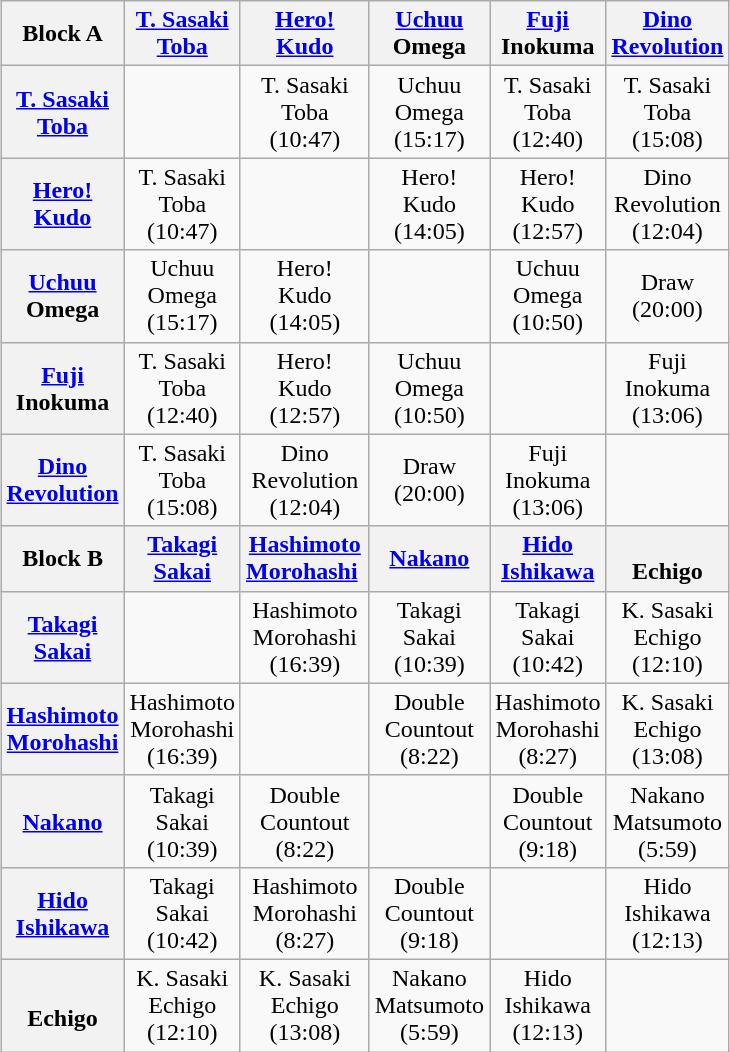<table class="wikitable" style="margin: 1em auto 1em auto">
<tr>
<th>Block A</th>
<th><a href='#'>T. Sasaki</a><br><a href='#'>Toba</a></th>
<th><a href='#'>Hero!</a><br><a href='#'>Kudo</a></th>
<th><a href='#'>Uchuu</a><br>Omega</th>
<th><a href='#'>Fuji</a><br>Inokuma</th>
<th><a href='#'>Dino</a><br><a href='#'>Revolution</a></th>
</tr>
<tr align="center">
<th><a href='#'>T. Sasaki</a><br><a href='#'>Toba</a></th>
<td></td>
<td>T. Sasaki<br>Toba<br>(10:47)</td>
<td>Uchuu<br>Omega<br>(15:17)</td>
<td>T. Sasaki<br>Toba<br>(12:40)</td>
<td>T. Sasaki<br>Toba<br>(15:08)</td>
</tr>
<tr align="center">
<th><a href='#'>Hero!</a><br><a href='#'>Kudo</a></th>
<td>T. Sasaki<br>Toba<br>(10:47)</td>
<td></td>
<td>Hero!<br>Kudo<br>(14:05)</td>
<td>Hero!<br>Kudo<br>(12:57)</td>
<td>Dino<br>Revolution<br>(12:04)</td>
</tr>
<tr align="center">
<th><a href='#'>Uchuu</a><br>Omega</th>
<td>Uchuu<br>Omega<br>(15:17)</td>
<td>Hero!<br>Kudo<br>(14:05)</td>
<td></td>
<td>Uchuu<br>Omega<br>(10:50)</td>
<td>Draw<br>(20:00)</td>
</tr>
<tr align="center">
<th><a href='#'>Fuji</a><br>Inokuma</th>
<td>T. Sasaki<br>Toba<br>(12:40)</td>
<td>Hero!<br>Kudo<br>(12:57)</td>
<td>Uchuu<br>Omega<br>(10:50)</td>
<td></td>
<td>Fuji<br>Inokuma<br>(13:06)</td>
</tr>
<tr align="center">
<th><a href='#'>Dino</a><br><a href='#'>Revolution</a></th>
<td>T. Sasaki<br>Toba<br>(15:08)</td>
<td>Dino<br>Revolution<br>(12:04)</td>
<td>Draw<br>(20:00)</td>
<td>Fuji<br>Inokuma<br>(13:06)</td>
<td></td>
</tr>
<tr>
<th>Block B</th>
<th><a href='#'>Takagi</a><br><a href='#'>Sakai</a></th>
<th><a href='#'>Hashimoto</a><br><a href='#'>Morohashi</a> </th>
<th><a href='#'>Nakano</a><br></th>
<th><a href='#'>Hido</a><br><a href='#'>Ishikawa</a></th>
<th><br>Echigo</th>
</tr>
<tr align="center">
<th><a href='#'>Takagi</a><br><a href='#'>Sakai</a></th>
<td></td>
<td>Hashimoto<br>Morohashi<br>(16:39)</td>
<td>Takagi<br>Sakai<br>(10:39)</td>
<td>Takagi<br>Sakai<br>(10:42)</td>
<td>K. Sasaki<br>Echigo<br>(12:10)</td>
</tr>
<tr align="center">
<th><a href='#'>Hashimoto</a><br><a href='#'>Morohashi</a></th>
<td>Hashimoto<br>Morohashi<br>(16:39)</td>
<td></td>
<td>Double<br>Countout<br>(8:22)</td>
<td>Hashimoto<br>Morohashi<br>(8:27)</td>
<td>K. Sasaki<br>Echigo<br>(13:08)</td>
</tr>
<tr align="center">
<th><a href='#'>Nakano</a><br></th>
<td>Takagi<br>Sakai<br>(10:39)</td>
<td>Double<br>Countout<br>(8:22)</td>
<td></td>
<td>Double<br>Countout<br>(9:18)</td>
<td>Nakano<br>Matsumoto<br>(5:59)</td>
</tr>
<tr align="center">
<th><a href='#'>Hido</a><br><a href='#'>Ishikawa</a></th>
<td>Takagi<br>Sakai<br>(10:42)</td>
<td>Hashimoto<br>Morohashi<br>(8:27)</td>
<td>Double<br>Countout<br>(9:18)</td>
<td></td>
<td>Hido<br>Ishikawa<br>(12:13)</td>
</tr>
<tr align="center">
<th><br>Echigo</th>
<td>K. Sasaki<br>Echigo<br>(12:10)</td>
<td>K. Sasaki<br>Echigo<br>(13:08)</td>
<td>Nakano<br>Matsumoto<br>(5:59)</td>
<td>Hido<br>Ishikawa<br>(12:13)</td>
<td></td>
</tr>
</table>
